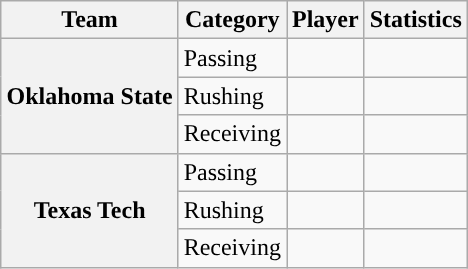<table class="wikitable" style="float:right">
<tr>
<th>Team</th>
<th>Category</th>
<th>Player</th>
<th>Statistics</th>
</tr>
<tr>
<th rowspan=3>Oklahoma State</th>
<td>Passing</td>
<td></td>
<td></td>
</tr>
<tr>
<td>Rushing</td>
<td></td>
<td></td>
</tr>
<tr>
<td>Receiving</td>
<td></td>
<td></td>
</tr>
<tr>
<th rowspan=3>Texas Tech</th>
<td>Passing</td>
<td></td>
<td></td>
</tr>
<tr>
<td>Rushing</td>
<td></td>
<td></td>
</tr>
<tr>
<td>Receiving</td>
<td></td>
<td></td>
</tr>
</table>
